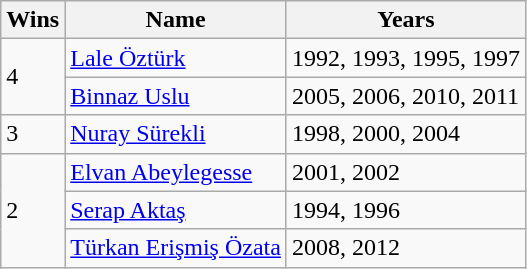<table class="wikitable">
<tr>
<th>Wins</th>
<th>Name</th>
<th>Years</th>
</tr>
<tr>
<td rowspan=2>4</td>
<td><a href='#'>Lale Öztürk</a></td>
<td>1992, 1993, 1995, 1997</td>
</tr>
<tr>
<td><a href='#'>Binnaz Uslu</a></td>
<td>2005, 2006, 2010, 2011</td>
</tr>
<tr>
<td>3</td>
<td><a href='#'>Nuray Sürekli</a></td>
<td>1998, 2000, 2004</td>
</tr>
<tr>
<td rowspan=3>2</td>
<td><a href='#'>Elvan Abeylegesse</a></td>
<td>2001, 2002</td>
</tr>
<tr>
<td><a href='#'>Serap Aktaş</a></td>
<td>1994, 1996</td>
</tr>
<tr>
<td><a href='#'>Türkan Erişmiş Özata</a></td>
<td>2008, 2012</td>
</tr>
</table>
